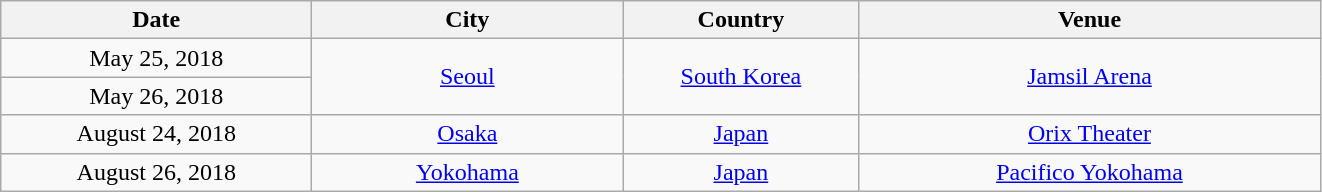<table class="wikitable" style="text-align:center;">
<tr>
<th width="200">Date</th>
<th width="200">City</th>
<th width="150">Country</th>
<th width="300">Venue</th>
</tr>
<tr>
<td>May 25, 2018</td>
<td rowspan="2"><a href='#'>Seoul</a></td>
<td rowspan="2"><a href='#'>South Korea</a></td>
<td rowspan="2"><a href='#'>Jamsil Arena</a></td>
</tr>
<tr>
<td>May 26, 2018</td>
</tr>
<tr>
<td>August 24, 2018</td>
<td><a href='#'>Osaka</a></td>
<td><a href='#'>Japan</a></td>
<td><a href='#'>Orix Theater</a></td>
</tr>
<tr>
<td>August 26, 2018</td>
<td><a href='#'>Yokohama</a></td>
<td><a href='#'>Japan</a></td>
<td><a href='#'>Pacifico Yokohama</a></td>
</tr>
</table>
